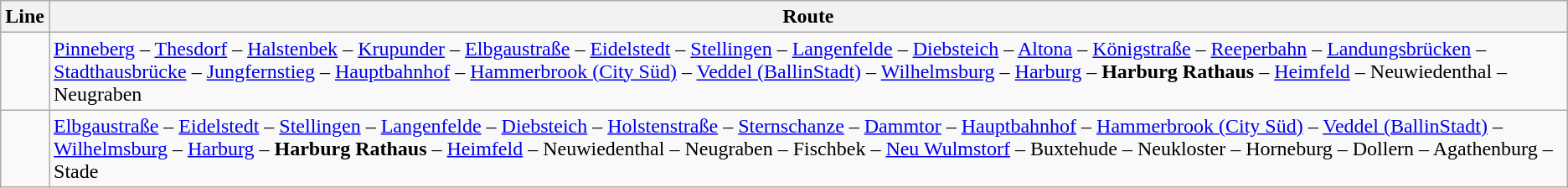<table class="wikitable">
<tr>
<th>Line</th>
<th>Route</th>
</tr>
<tr>
<td></td>
<td><a href='#'>Pinneberg</a> – <a href='#'>Thesdorf</a> – <a href='#'>Halstenbek</a> – <a href='#'>Krupunder</a> – <a href='#'>Elbgaustraße</a> – <a href='#'>Eidelstedt</a> – <a href='#'>Stellingen</a> – <a href='#'>Langenfelde</a> – <a href='#'>Diebsteich</a> – <a href='#'>Altona</a> – <a href='#'>Königstraße</a> – <a href='#'>Reeperbahn</a> – <a href='#'>Landungsbrücken</a> – <a href='#'>Stadthausbrücke</a> – <a href='#'>Jungfernstieg</a> – <a href='#'>Hauptbahnhof</a> – <a href='#'>Hammerbrook (City Süd)</a> – <a href='#'>Veddel (BallinStadt)</a> – <a href='#'>Wilhelmsburg</a> – <a href='#'>Harburg</a> – <strong>Harburg Rathaus</strong> – <a href='#'>Heimfeld</a> – Neuwiedenthal – Neugraben</td>
</tr>
<tr>
<td></td>
<td><a href='#'>Elbgaustraße</a> – <a href='#'>Eidelstedt</a> – <a href='#'>Stellingen</a> – <a href='#'>Langenfelde</a> – <a href='#'>Diebsteich</a> – <a href='#'>Holstenstraße</a> – <a href='#'>Sternschanze</a> – <a href='#'>Dammtor</a> – <a href='#'>Hauptbahnhof</a> – <a href='#'>Hammerbrook (City Süd)</a> – <a href='#'>Veddel (BallinStadt)</a> – <a href='#'>Wilhelmsburg</a> – <a href='#'>Harburg</a> – <strong>Harburg Rathaus</strong> – <a href='#'>Heimfeld</a> – Neuwiedenthal – Neugraben – Fischbek – <a href='#'>Neu Wulmstorf</a> – Buxtehude – Neukloster – Horneburg – Dollern – Agathenburg – Stade</td>
</tr>
</table>
